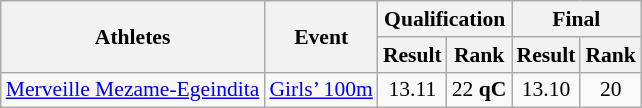<table class="wikitable" border="1" style="font-size:90%">
<tr>
<th rowspan=2>Athletes</th>
<th rowspan=2>Event</th>
<th colspan=2>Qualification</th>
<th colspan=2>Final</th>
</tr>
<tr>
<th>Result</th>
<th>Rank</th>
<th>Result</th>
<th>Rank</th>
</tr>
<tr>
<td><a href='#'>Merveille Mezame-Egeindita</a></td>
<td><a href='#'>Girls’ 100m</a></td>
<td align=center>13.11</td>
<td align=center>22 <strong>qC</strong></td>
<td align=center>13.10</td>
<td align=center>20</td>
</tr>
</table>
